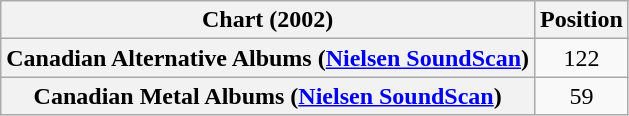<table class="wikitable plainrowheaders" style="text-align:center">
<tr>
<th scope="col">Chart (2002)</th>
<th scope="col">Position</th>
</tr>
<tr>
<th scope="row">Canadian Alternative Albums (<a href='#'>Nielsen SoundScan</a>)</th>
<td>122</td>
</tr>
<tr>
<th scope="row">Canadian Metal Albums (<a href='#'>Nielsen SoundScan</a>)</th>
<td>59</td>
</tr>
</table>
